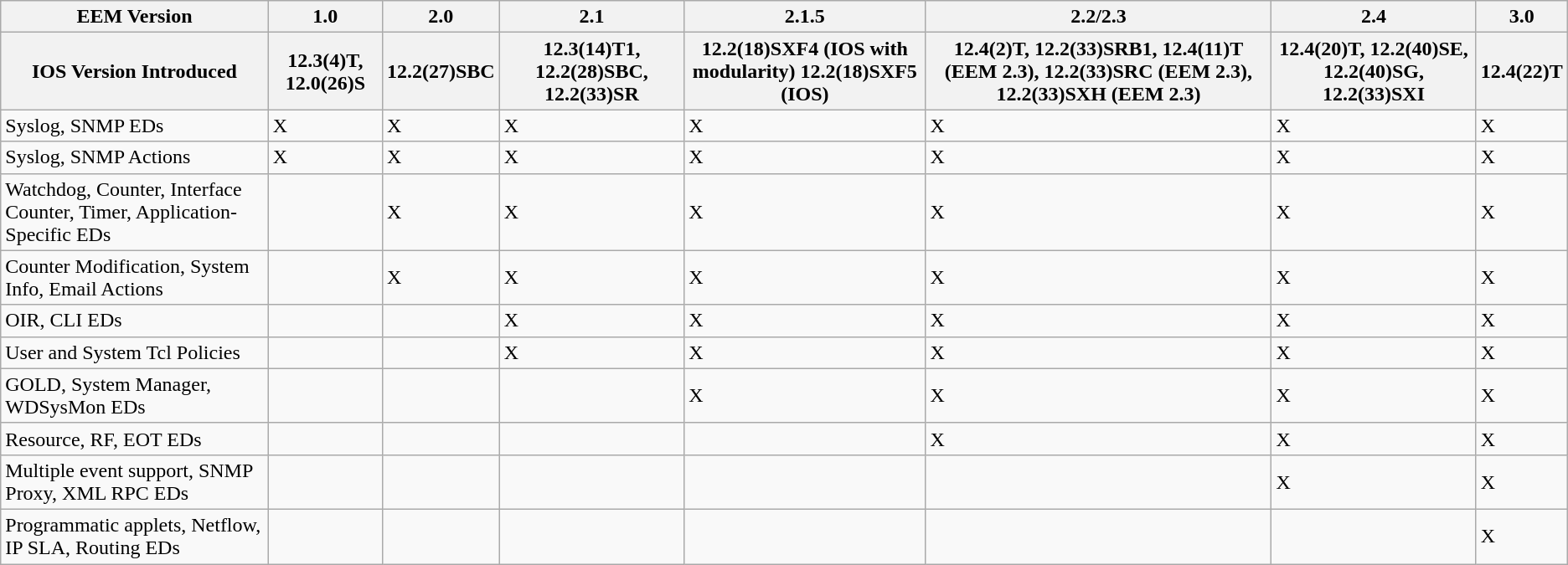<table class="wikitable">
<tr>
<th>EEM Version</th>
<th>1.0</th>
<th>2.0</th>
<th>2.1</th>
<th>2.1.5</th>
<th>2.2/2.3</th>
<th>2.4</th>
<th>3.0</th>
</tr>
<tr>
<th>IOS Version Introduced</th>
<th>12.3(4)T, 12.0(26)S</th>
<th>12.2(27)SBC</th>
<th>12.3(14)T1, 12.2(28)SBC, 12.2(33)SR</th>
<th>12.2(18)SXF4 (IOS with modularity) 12.2(18)SXF5 (IOS)</th>
<th>12.4(2)T, 12.2(33)SRB1, 12.4(11)T (EEM 2.3), 12.2(33)SRC (EEM 2.3), 12.2(33)SXH (EEM 2.3)</th>
<th>12.4(20)T, 12.2(40)SE, 12.2(40)SG, 12.2(33)SXI</th>
<th>12.4(22)T</th>
</tr>
<tr>
<td>Syslog, SNMP EDs</td>
<td>X</td>
<td>X</td>
<td>X</td>
<td>X</td>
<td>X</td>
<td>X</td>
<td>X</td>
</tr>
<tr>
<td>Syslog, SNMP Actions</td>
<td>X</td>
<td>X</td>
<td>X</td>
<td>X</td>
<td>X</td>
<td>X</td>
<td>X</td>
</tr>
<tr>
<td>Watchdog, Counter, Interface Counter, Timer, Application-Specific EDs</td>
<td></td>
<td>X</td>
<td>X</td>
<td>X</td>
<td>X</td>
<td>X</td>
<td>X</td>
</tr>
<tr>
<td>Counter Modification, System Info, Email Actions</td>
<td></td>
<td>X</td>
<td>X</td>
<td>X</td>
<td>X</td>
<td>X</td>
<td>X</td>
</tr>
<tr>
<td>OIR, CLI EDs</td>
<td></td>
<td></td>
<td>X</td>
<td>X</td>
<td>X</td>
<td>X</td>
<td>X</td>
</tr>
<tr>
<td>User and System Tcl Policies</td>
<td></td>
<td></td>
<td>X</td>
<td>X</td>
<td>X</td>
<td>X</td>
<td>X</td>
</tr>
<tr>
<td>GOLD, System Manager, WDSysMon EDs</td>
<td></td>
<td></td>
<td></td>
<td>X</td>
<td>X</td>
<td>X</td>
<td>X</td>
</tr>
<tr>
<td>Resource, RF, EOT EDs</td>
<td></td>
<td></td>
<td></td>
<td></td>
<td>X</td>
<td>X</td>
<td>X</td>
</tr>
<tr>
<td>Multiple event support, SNMP Proxy, XML RPC EDs</td>
<td></td>
<td></td>
<td></td>
<td></td>
<td></td>
<td>X</td>
<td>X</td>
</tr>
<tr>
<td>Programmatic applets, Netflow, IP SLA, Routing EDs</td>
<td></td>
<td></td>
<td></td>
<td></td>
<td></td>
<td></td>
<td>X</td>
</tr>
</table>
